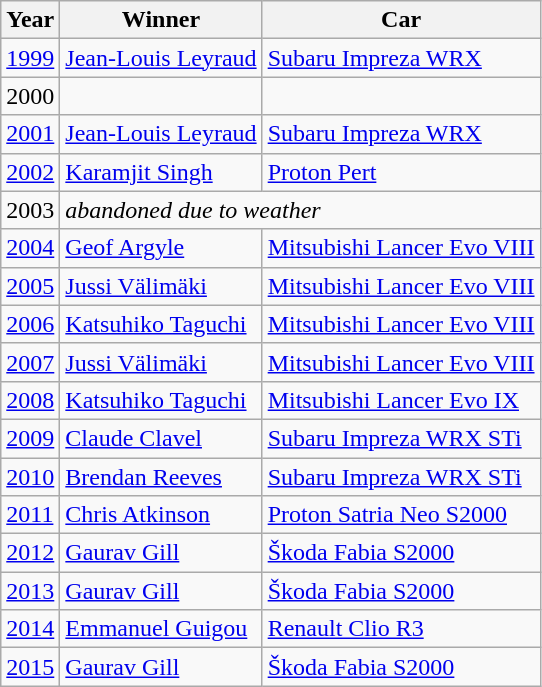<table class="wikitable">
<tr>
<th>Year</th>
<th>Winner</th>
<th>Car</th>
</tr>
<tr>
<td><a href='#'>1999</a></td>
<td> <a href='#'>Jean-Louis Leyraud</a></td>
<td><a href='#'>Subaru Impreza WRX</a></td>
</tr>
<tr>
<td>2000</td>
<td></td>
<td></td>
</tr>
<tr>
<td><a href='#'>2001</a></td>
<td> <a href='#'>Jean-Louis Leyraud</a></td>
<td><a href='#'>Subaru Impreza WRX</a></td>
</tr>
<tr>
<td><a href='#'>2002</a></td>
<td> <a href='#'>Karamjit Singh</a></td>
<td><a href='#'>Proton Pert</a></td>
</tr>
<tr>
<td>2003</td>
<td colspan=2><em>abandoned due to weather</em></td>
</tr>
<tr>
<td><a href='#'>2004</a></td>
<td> <a href='#'>Geof Argyle</a></td>
<td><a href='#'>Mitsubishi Lancer Evo VIII</a></td>
</tr>
<tr>
<td><a href='#'>2005</a></td>
<td> <a href='#'>Jussi Välimäki</a></td>
<td><a href='#'>Mitsubishi Lancer Evo VIII</a></td>
</tr>
<tr>
<td><a href='#'>2006</a></td>
<td> <a href='#'>Katsuhiko Taguchi</a></td>
<td><a href='#'>Mitsubishi Lancer Evo VIII</a></td>
</tr>
<tr>
<td><a href='#'>2007</a></td>
<td> <a href='#'>Jussi Välimäki</a></td>
<td><a href='#'>Mitsubishi Lancer Evo VIII</a></td>
</tr>
<tr>
<td><a href='#'>2008</a></td>
<td> <a href='#'>Katsuhiko Taguchi</a></td>
<td><a href='#'>Mitsubishi Lancer Evo IX</a></td>
</tr>
<tr>
<td><a href='#'>2009</a></td>
<td> <a href='#'>Claude Clavel</a></td>
<td><a href='#'>Subaru Impreza WRX STi</a></td>
</tr>
<tr>
<td><a href='#'>2010</a></td>
<td> <a href='#'>Brendan Reeves</a></td>
<td><a href='#'>Subaru Impreza WRX STi</a></td>
</tr>
<tr>
<td><a href='#'>2011</a></td>
<td> <a href='#'>Chris Atkinson</a></td>
<td><a href='#'>Proton Satria Neo S2000</a></td>
</tr>
<tr>
<td><a href='#'>2012</a></td>
<td> <a href='#'>Gaurav Gill</a></td>
<td><a href='#'>Škoda Fabia S2000</a></td>
</tr>
<tr>
<td><a href='#'>2013</a></td>
<td> <a href='#'>Gaurav Gill</a></td>
<td><a href='#'>Škoda Fabia S2000</a></td>
</tr>
<tr>
<td><a href='#'>2014</a></td>
<td> <a href='#'>Emmanuel Guigou</a></td>
<td><a href='#'>Renault Clio R3</a></td>
</tr>
<tr>
<td><a href='#'>2015</a></td>
<td> <a href='#'>Gaurav Gill</a></td>
<td><a href='#'>Škoda Fabia S2000</a></td>
</tr>
</table>
